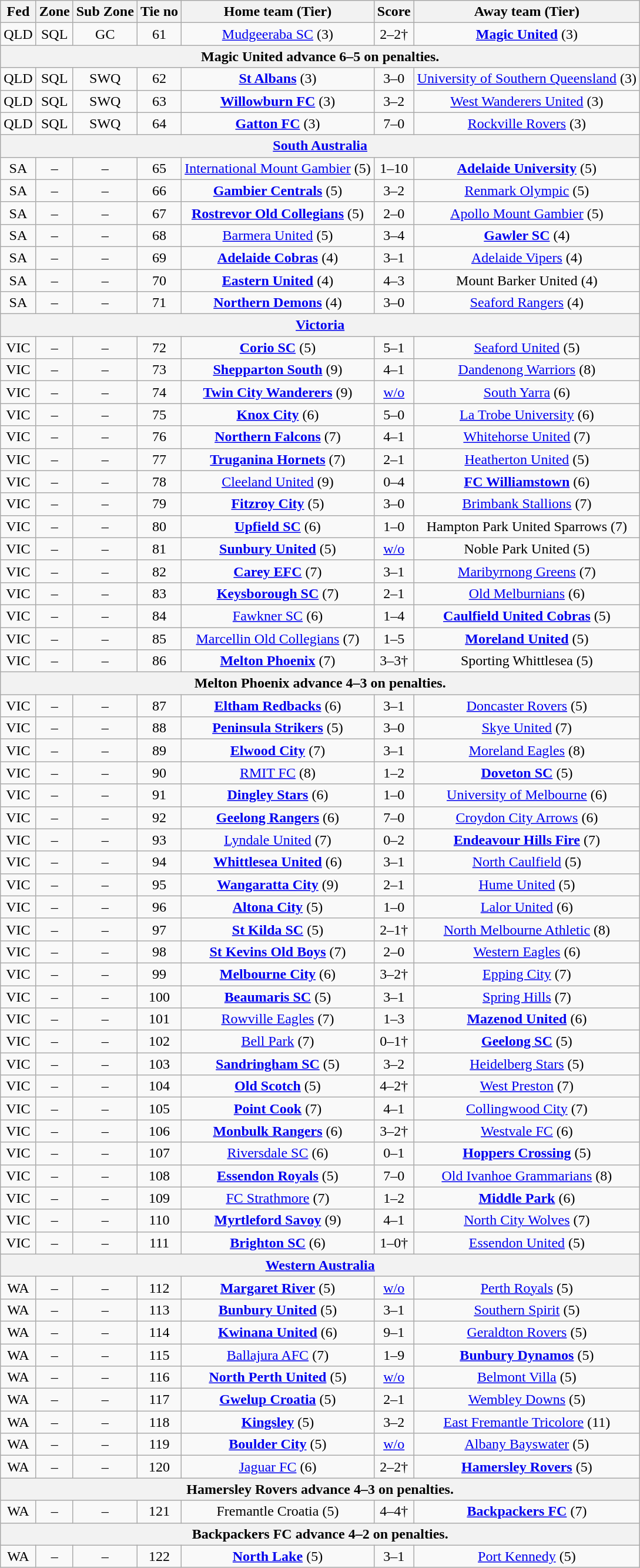<table class="wikitable" style="text-align:center">
<tr>
<th>Fed</th>
<th>Zone</th>
<th>Sub Zone</th>
<th>Tie no</th>
<th>Home team (Tier)</th>
<th>Score</th>
<th>Away team (Tier)</th>
</tr>
<tr>
<td>QLD</td>
<td>SQL</td>
<td>GC</td>
<td>61</td>
<td><a href='#'>Mudgeeraba SC</a> (3)</td>
<td>2–2†</td>
<td><strong><a href='#'>Magic United</a></strong> (3)</td>
</tr>
<tr>
<th colspan=7>Magic United advance 6–5 on penalties.</th>
</tr>
<tr>
<td>QLD</td>
<td>SQL</td>
<td>SWQ</td>
<td>62</td>
<td><strong><a href='#'>St Albans</a></strong> (3)</td>
<td>3–0</td>
<td><a href='#'>University of Southern Queensland</a> (3)</td>
</tr>
<tr>
<td>QLD</td>
<td>SQL</td>
<td>SWQ</td>
<td>63</td>
<td><strong><a href='#'>Willowburn FC</a></strong> (3)</td>
<td>3–2</td>
<td><a href='#'>West Wanderers United</a> (3)</td>
</tr>
<tr>
<td>QLD</td>
<td>SQL</td>
<td>SWQ</td>
<td>64</td>
<td><strong><a href='#'>Gatton FC</a></strong> (3)</td>
<td>7–0</td>
<td><a href='#'>Rockville Rovers</a> (3)</td>
</tr>
<tr>
<th colspan=7><a href='#'>South Australia</a></th>
</tr>
<tr>
<td>SA</td>
<td>–</td>
<td>–</td>
<td>65</td>
<td><a href='#'>International Mount Gambier</a> (5)</td>
<td>1–10</td>
<td><strong><a href='#'>Adelaide University</a></strong> (5)</td>
</tr>
<tr>
<td>SA</td>
<td>–</td>
<td>–</td>
<td>66</td>
<td><strong><a href='#'>Gambier Centrals</a></strong> (5)</td>
<td>3–2</td>
<td><a href='#'>Renmark Olympic</a> (5)</td>
</tr>
<tr>
<td>SA</td>
<td>–</td>
<td>–</td>
<td>67</td>
<td><strong><a href='#'>Rostrevor Old Collegians</a></strong> (5)</td>
<td>2–0</td>
<td><a href='#'>Apollo Mount Gambier</a> (5)</td>
</tr>
<tr>
<td>SA</td>
<td>–</td>
<td>–</td>
<td>68</td>
<td><a href='#'>Barmera United</a> (5)</td>
<td>3–4</td>
<td><strong><a href='#'>Gawler SC</a></strong> (4)</td>
</tr>
<tr>
<td>SA</td>
<td>–</td>
<td>–</td>
<td>69</td>
<td><strong><a href='#'>Adelaide Cobras</a></strong> (4)</td>
<td>3–1</td>
<td><a href='#'>Adelaide Vipers</a> (4)</td>
</tr>
<tr>
<td>SA</td>
<td>–</td>
<td>–</td>
<td>70</td>
<td><strong><a href='#'>Eastern United</a></strong> (4)</td>
<td>4–3</td>
<td>Mount Barker United (4)</td>
</tr>
<tr>
<td>SA</td>
<td>–</td>
<td>–</td>
<td>71</td>
<td><strong><a href='#'>Northern Demons</a></strong> (4)</td>
<td>3–0</td>
<td><a href='#'>Seaford Rangers</a> (4)</td>
</tr>
<tr>
<th colspan=7><a href='#'>Victoria</a></th>
</tr>
<tr>
<td>VIC</td>
<td>–</td>
<td>–</td>
<td>72</td>
<td><strong><a href='#'>Corio SC</a></strong> (5)</td>
<td>5–1</td>
<td><a href='#'>Seaford United</a> (5)</td>
</tr>
<tr>
<td>VIC</td>
<td>–</td>
<td>–</td>
<td>73</td>
<td><strong><a href='#'>Shepparton South</a></strong> (9)</td>
<td>4–1</td>
<td><a href='#'>Dandenong Warriors</a> (8)</td>
</tr>
<tr>
<td>VIC</td>
<td>–</td>
<td>–</td>
<td>74</td>
<td><strong><a href='#'>Twin City Wanderers</a></strong> (9)</td>
<td><a href='#'>w/o</a></td>
<td><a href='#'>South Yarra</a> (6)</td>
</tr>
<tr>
<td>VIC</td>
<td>–</td>
<td>–</td>
<td>75</td>
<td><strong><a href='#'>Knox City</a></strong> (6)</td>
<td>5–0</td>
<td><a href='#'>La Trobe University</a> (6)</td>
</tr>
<tr>
<td>VIC</td>
<td>–</td>
<td>–</td>
<td>76</td>
<td><strong><a href='#'>Northern Falcons</a></strong> (7)</td>
<td>4–1</td>
<td><a href='#'>Whitehorse United</a> (7)</td>
</tr>
<tr>
<td>VIC</td>
<td>–</td>
<td>–</td>
<td>77</td>
<td><strong><a href='#'>Truganina Hornets</a></strong> (7)</td>
<td>2–1</td>
<td><a href='#'>Heatherton United</a> (5)</td>
</tr>
<tr>
<td>VIC</td>
<td>–</td>
<td>–</td>
<td>78</td>
<td><a href='#'>Cleeland United</a> (9)</td>
<td>0–4</td>
<td><strong><a href='#'>FC Williamstown</a></strong> (6)</td>
</tr>
<tr>
<td>VIC</td>
<td>–</td>
<td>–</td>
<td>79</td>
<td><strong><a href='#'>Fitzroy City</a></strong> (5)</td>
<td>3–0</td>
<td><a href='#'>Brimbank Stallions</a> (7)</td>
</tr>
<tr>
<td>VIC</td>
<td>–</td>
<td>–</td>
<td>80</td>
<td><strong><a href='#'>Upfield SC</a></strong> (6)</td>
<td>1–0</td>
<td>Hampton Park United Sparrows (7)</td>
</tr>
<tr>
<td>VIC</td>
<td>–</td>
<td>–</td>
<td>81</td>
<td><strong><a href='#'>Sunbury United</a></strong> (5)</td>
<td><a href='#'>w/o</a></td>
<td>Noble Park United (5)</td>
</tr>
<tr>
<td>VIC</td>
<td>–</td>
<td>–</td>
<td>82</td>
<td><strong><a href='#'>Carey EFC</a></strong> (7)</td>
<td>3–1</td>
<td><a href='#'>Maribyrnong Greens</a> (7)</td>
</tr>
<tr>
<td>VIC</td>
<td>–</td>
<td>–</td>
<td>83</td>
<td><strong><a href='#'>Keysborough SC</a></strong> (7)</td>
<td>2–1</td>
<td><a href='#'>Old Melburnians</a> (6)</td>
</tr>
<tr>
<td>VIC</td>
<td>–</td>
<td>–</td>
<td>84</td>
<td><a href='#'>Fawkner SC</a> (6)</td>
<td>1–4</td>
<td><strong><a href='#'>Caulfield United Cobras</a></strong> (5)</td>
</tr>
<tr>
<td>VIC</td>
<td>–</td>
<td>–</td>
<td>85</td>
<td><a href='#'>Marcellin Old Collegians</a> (7)</td>
<td>1–5</td>
<td><strong><a href='#'>Moreland United</a></strong> (5)</td>
</tr>
<tr>
<td>VIC</td>
<td>–</td>
<td>–</td>
<td>86</td>
<td><strong><a href='#'>Melton Phoenix</a></strong> (7)</td>
<td>3–3†</td>
<td>Sporting Whittlesea (5)</td>
</tr>
<tr>
<th colspan=7>Melton Phoenix advance 4–3 on penalties.</th>
</tr>
<tr>
<td>VIC</td>
<td>–</td>
<td>–</td>
<td>87</td>
<td><strong><a href='#'>Eltham Redbacks</a></strong> (6)</td>
<td>3–1</td>
<td><a href='#'>Doncaster Rovers</a> (5)</td>
</tr>
<tr>
<td>VIC</td>
<td>–</td>
<td>–</td>
<td>88</td>
<td><strong><a href='#'>Peninsula Strikers</a></strong> (5)</td>
<td>3–0</td>
<td><a href='#'>Skye United</a> (7)</td>
</tr>
<tr>
<td>VIC</td>
<td>–</td>
<td>–</td>
<td>89</td>
<td><strong><a href='#'>Elwood City</a></strong> (7)</td>
<td>3–1</td>
<td><a href='#'>Moreland Eagles</a> (8)</td>
</tr>
<tr>
<td>VIC</td>
<td>–</td>
<td>–</td>
<td>90</td>
<td><a href='#'>RMIT FC</a> (8)</td>
<td>1–2</td>
<td><strong><a href='#'>Doveton SC</a></strong> (5)</td>
</tr>
<tr>
<td>VIC</td>
<td>–</td>
<td>–</td>
<td>91</td>
<td><strong><a href='#'>Dingley Stars</a></strong> (6)</td>
<td>1–0</td>
<td><a href='#'>University of Melbourne</a> (6)</td>
</tr>
<tr>
<td>VIC</td>
<td>–</td>
<td>–</td>
<td>92</td>
<td><strong><a href='#'>Geelong Rangers</a></strong> (6)</td>
<td>7–0</td>
<td><a href='#'>Croydon City Arrows</a> (6)</td>
</tr>
<tr>
<td>VIC</td>
<td>–</td>
<td>–</td>
<td>93</td>
<td><a href='#'>Lyndale United</a> (7)</td>
<td>0–2</td>
<td><strong><a href='#'>Endeavour Hills Fire</a></strong> (7)</td>
</tr>
<tr>
<td>VIC</td>
<td>–</td>
<td>–</td>
<td>94</td>
<td><strong><a href='#'>Whittlesea United</a></strong> (6)</td>
<td>3–1</td>
<td><a href='#'>North Caulfield</a> (5)</td>
</tr>
<tr>
<td>VIC</td>
<td>–</td>
<td>–</td>
<td>95</td>
<td><strong><a href='#'>Wangaratta City</a></strong> (9)</td>
<td>2–1</td>
<td><a href='#'>Hume United</a> (5)</td>
</tr>
<tr>
<td>VIC</td>
<td>–</td>
<td>–</td>
<td>96</td>
<td><strong><a href='#'>Altona City</a></strong> (5)</td>
<td>1–0</td>
<td><a href='#'>Lalor United</a> (6)</td>
</tr>
<tr>
<td>VIC</td>
<td>–</td>
<td>–</td>
<td>97</td>
<td><strong><a href='#'>St Kilda SC</a></strong> (5)</td>
<td>2–1†</td>
<td><a href='#'>North Melbourne Athletic</a> (8)</td>
</tr>
<tr>
<td>VIC</td>
<td>–</td>
<td>–</td>
<td>98</td>
<td><strong><a href='#'>St Kevins Old Boys</a></strong> (7)</td>
<td>2–0</td>
<td><a href='#'>Western Eagles</a> (6)</td>
</tr>
<tr>
<td>VIC</td>
<td>–</td>
<td>–</td>
<td>99</td>
<td><strong><a href='#'>Melbourne City</a></strong> (6)</td>
<td>3–2†</td>
<td><a href='#'>Epping City</a> (7)</td>
</tr>
<tr>
<td>VIC</td>
<td>–</td>
<td>–</td>
<td>100</td>
<td><strong><a href='#'>Beaumaris SC</a></strong> (5)</td>
<td>3–1</td>
<td><a href='#'>Spring Hills</a> (7)</td>
</tr>
<tr>
<td>VIC</td>
<td>–</td>
<td>–</td>
<td>101</td>
<td><a href='#'>Rowville Eagles</a> (7)</td>
<td>1–3</td>
<td><strong><a href='#'>Mazenod United</a></strong> (6)</td>
</tr>
<tr>
<td>VIC</td>
<td>–</td>
<td>–</td>
<td>102</td>
<td><a href='#'>Bell Park</a> (7)</td>
<td>0–1†</td>
<td><strong><a href='#'>Geelong SC</a></strong> (5)</td>
</tr>
<tr>
<td>VIC</td>
<td>–</td>
<td>–</td>
<td>103</td>
<td><strong><a href='#'>Sandringham SC</a></strong> (5)</td>
<td>3–2</td>
<td><a href='#'>Heidelberg Stars</a> (5)</td>
</tr>
<tr>
<td>VIC</td>
<td>–</td>
<td>–</td>
<td>104</td>
<td><strong><a href='#'>Old Scotch</a></strong> (5)</td>
<td>4–2†</td>
<td><a href='#'>West Preston</a> (7)</td>
</tr>
<tr>
<td>VIC</td>
<td>–</td>
<td>–</td>
<td>105</td>
<td><strong><a href='#'>Point Cook</a></strong> (7)</td>
<td>4–1</td>
<td><a href='#'>Collingwood City</a> (7)</td>
</tr>
<tr>
<td>VIC</td>
<td>–</td>
<td>–</td>
<td>106</td>
<td><strong><a href='#'>Monbulk Rangers</a></strong> (6)</td>
<td>3–2†</td>
<td><a href='#'>Westvale FC</a> (6)</td>
</tr>
<tr>
<td>VIC</td>
<td>–</td>
<td>–</td>
<td>107</td>
<td><a href='#'>Riversdale SC</a> (6)</td>
<td>0–1</td>
<td><strong><a href='#'>Hoppers Crossing</a></strong> (5)</td>
</tr>
<tr>
<td>VIC</td>
<td>–</td>
<td>–</td>
<td>108</td>
<td><strong><a href='#'>Essendon Royals</a></strong> (5)</td>
<td>7–0</td>
<td><a href='#'>Old Ivanhoe Grammarians</a> (8)</td>
</tr>
<tr>
<td>VIC</td>
<td>–</td>
<td>–</td>
<td>109</td>
<td><a href='#'>FC Strathmore</a> (7)</td>
<td>1–2</td>
<td><strong><a href='#'>Middle Park</a></strong> (6)</td>
</tr>
<tr>
<td>VIC</td>
<td>–</td>
<td>–</td>
<td>110</td>
<td><strong><a href='#'>Myrtleford Savoy</a></strong> (9)</td>
<td>4–1</td>
<td><a href='#'>North City Wolves</a> (7)</td>
</tr>
<tr>
<td>VIC</td>
<td>–</td>
<td>–</td>
<td>111</td>
<td><strong><a href='#'>Brighton SC</a></strong> (6)</td>
<td>1–0†</td>
<td><a href='#'>Essendon United</a> (5)</td>
</tr>
<tr>
<th colspan=7><a href='#'>Western Australia</a></th>
</tr>
<tr>
<td>WA</td>
<td>–</td>
<td>–</td>
<td>112</td>
<td><strong><a href='#'>Margaret River</a></strong> (5)</td>
<td><a href='#'>w/o</a></td>
<td><a href='#'>Perth Royals</a> (5)</td>
</tr>
<tr>
<td>WA</td>
<td>–</td>
<td>–</td>
<td>113</td>
<td><strong><a href='#'>Bunbury United</a></strong> (5)</td>
<td>3–1</td>
<td><a href='#'>Southern Spirit</a> (5)</td>
</tr>
<tr>
<td>WA</td>
<td>–</td>
<td>–</td>
<td>114</td>
<td><strong><a href='#'>Kwinana United</a></strong> (6)</td>
<td>9–1</td>
<td><a href='#'>Geraldton Rovers</a> (5)</td>
</tr>
<tr>
<td>WA</td>
<td>–</td>
<td>–</td>
<td>115</td>
<td><a href='#'>Ballajura AFC</a> (7)</td>
<td>1–9</td>
<td><strong><a href='#'>Bunbury Dynamos</a></strong> (5)</td>
</tr>
<tr>
<td>WA</td>
<td>–</td>
<td>–</td>
<td>116</td>
<td><strong><a href='#'>North Perth United</a></strong> (5)</td>
<td><a href='#'>w/o</a></td>
<td><a href='#'>Belmont Villa</a> (5)</td>
</tr>
<tr>
<td>WA</td>
<td>–</td>
<td>–</td>
<td>117</td>
<td><strong><a href='#'>Gwelup Croatia</a></strong> (5)</td>
<td>2–1</td>
<td><a href='#'>Wembley Downs</a> (5)</td>
</tr>
<tr>
<td>WA</td>
<td>–</td>
<td>–</td>
<td>118</td>
<td><strong><a href='#'>Kingsley</a></strong> (5)</td>
<td>3–2</td>
<td><a href='#'>East Fremantle Tricolore</a> (11)</td>
</tr>
<tr>
<td>WA</td>
<td>–</td>
<td>–</td>
<td>119</td>
<td><strong><a href='#'>Boulder City</a></strong> (5)</td>
<td><a href='#'>w/o</a></td>
<td><a href='#'>Albany Bayswater</a> (5)</td>
</tr>
<tr>
<td>WA</td>
<td>–</td>
<td>–</td>
<td>120</td>
<td><a href='#'>Jaguar FC</a> (6)</td>
<td>2–2†</td>
<td><strong><a href='#'>Hamersley Rovers</a></strong> (5)</td>
</tr>
<tr>
<th colspan=7>Hamersley Rovers advance 4–3 on penalties.</th>
</tr>
<tr>
<td>WA</td>
<td>–</td>
<td>–</td>
<td>121</td>
<td>Fremantle Croatia (5)</td>
<td>4–4†</td>
<td><strong><a href='#'>Backpackers FC</a></strong> (7)</td>
</tr>
<tr>
<th colspan=7>Backpackers FC advance 4–2 on penalties.</th>
</tr>
<tr>
<td>WA</td>
<td>–</td>
<td>–</td>
<td>122</td>
<td><strong><a href='#'>North Lake</a></strong> (5)</td>
<td>3–1</td>
<td><a href='#'>Port Kennedy</a> (5)</td>
</tr>
</table>
